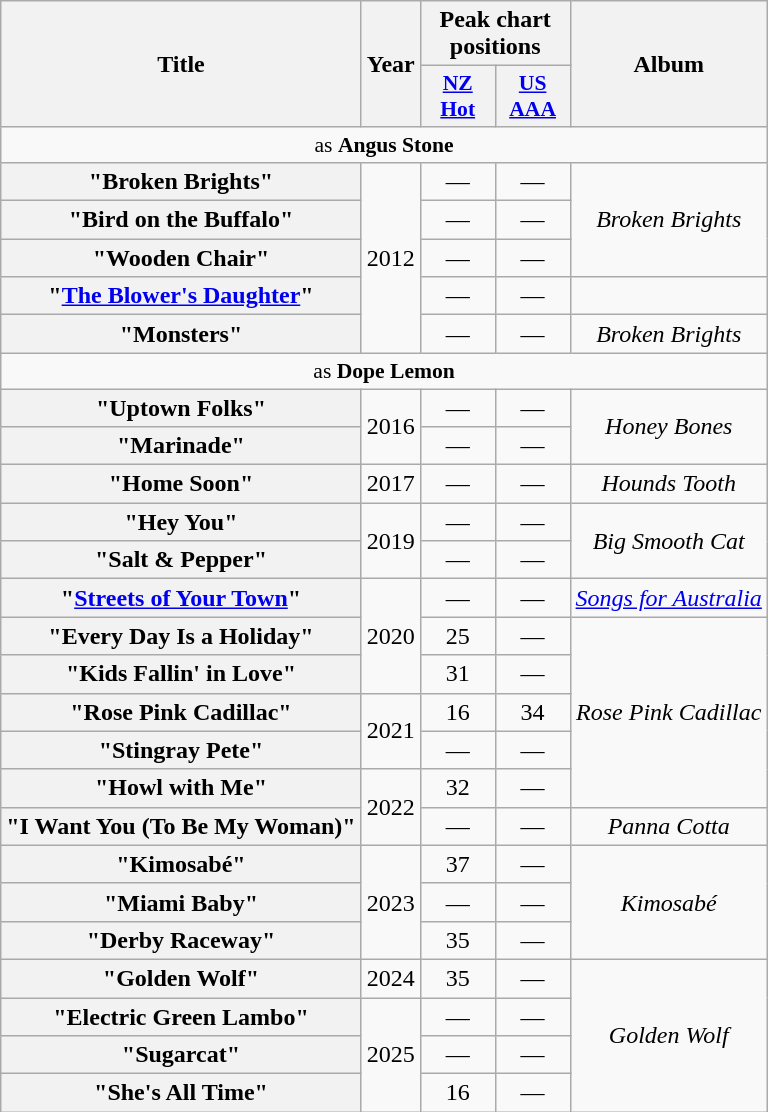<table class="wikitable plainrowheaders" style="text-align:center;">
<tr>
<th scope="col" rowspan="2">Title</th>
<th scope="col" rowspan="2">Year</th>
<th scope="col" colspan="2">Peak chart positions</th>
<th scope="col" rowspan="2">Album</th>
</tr>
<tr>
<th scope="col" style="width:3em;font-size:90%;"><a href='#'>NZ<br>Hot</a><br></th>
<th scope="col" style="width:3em;font-size:90%;"><a href='#'>US<br>AAA</a><br></th>
</tr>
<tr>
<td colspan="14" style="font-size:90%">as <strong>Angus Stone</strong></td>
</tr>
<tr>
<th scope="row">"Broken Brights"</th>
<td rowspan="5">2012</td>
<td>—</td>
<td>—</td>
<td rowspan="3"><em>Broken Brights</em></td>
</tr>
<tr>
<th scope="row">"Bird on the Buffalo"</th>
<td>—</td>
<td>—</td>
</tr>
<tr>
<th scope="row">"Wooden Chair"</th>
<td>—</td>
<td>—</td>
</tr>
<tr>
<th scope="row">"<a href='#'>The Blower's Daughter</a>"</th>
<td>—</td>
<td>—</td>
<td></td>
</tr>
<tr>
<th scope="row">"Monsters"</th>
<td>—</td>
<td>—</td>
<td><em>Broken Brights</em></td>
</tr>
<tr>
<td colspan="14" style="font-size:90%">as <strong>Dope Lemon</strong></td>
</tr>
<tr>
<th scope="row">"Uptown Folks"</th>
<td rowspan="2">2016</td>
<td>—</td>
<td>—</td>
<td rowspan="2"><em>Honey Bones</em></td>
</tr>
<tr>
<th scope="row">"Marinade"</th>
<td>—</td>
<td>—</td>
</tr>
<tr>
<th scope="row">"Home Soon"</th>
<td>2017</td>
<td>—</td>
<td>—</td>
<td><em>Hounds Tooth</em></td>
</tr>
<tr>
<th scope="row">"Hey You"</th>
<td rowspan="2">2019</td>
<td>—</td>
<td>—</td>
<td rowspan="2"><em>Big Smooth Cat</em></td>
</tr>
<tr>
<th scope="row">"Salt & Pepper"</th>
<td>—</td>
<td>—</td>
</tr>
<tr>
<th scope="row">"<a href='#'>Streets of Your Town</a>"</th>
<td rowspan="3">2020</td>
<td>—</td>
<td>—</td>
<td><em><a href='#'>Songs for Australia</a></em></td>
</tr>
<tr>
<th scope="row">"Every Day Is a Holiday"<br></th>
<td>25</td>
<td>—</td>
<td rowspan="5"><em>Rose Pink Cadillac</em></td>
</tr>
<tr>
<th scope="row">"Kids Fallin' in Love"</th>
<td>31</td>
<td>—</td>
</tr>
<tr>
<th scope="row">"Rose Pink Cadillac"</th>
<td rowspan="2">2021</td>
<td>16</td>
<td>34</td>
</tr>
<tr>
<th scope="row">"Stingray Pete"</th>
<td>—</td>
<td>—</td>
</tr>
<tr>
<th scope="row">"Howl with Me"</th>
<td rowspan="2">2022</td>
<td>32</td>
<td>—</td>
</tr>
<tr>
<th scope="row">"I Want You (To Be My Woman)"<br></th>
<td>—</td>
<td>—</td>
<td><em>Panna Cotta</em></td>
</tr>
<tr>
<th scope="row">"Kimosabé"</th>
<td rowspan="3">2023</td>
<td>37</td>
<td>—</td>
<td rowspan="3"><em>Kimosabé</em></td>
</tr>
<tr>
<th scope="row">"Miami Baby"</th>
<td>—</td>
<td>—</td>
</tr>
<tr>
<th scope="row">"Derby Raceway"</th>
<td>35</td>
<td>—</td>
</tr>
<tr>
<th scope="row">"Golden Wolf"</th>
<td>2024</td>
<td>35</td>
<td>—</td>
<td rowspan="4"><em>Golden Wolf</em></td>
</tr>
<tr>
<th scope="row">"Electric Green Lambo"</th>
<td rowspan="3">2025</td>
<td>—</td>
<td>—</td>
</tr>
<tr>
<th scope="row">"Sugarcat"</th>
<td>—</td>
<td>—</td>
</tr>
<tr>
<th scope="row">"She's All Time"<br></th>
<td>16</td>
<td>—</td>
</tr>
</table>
